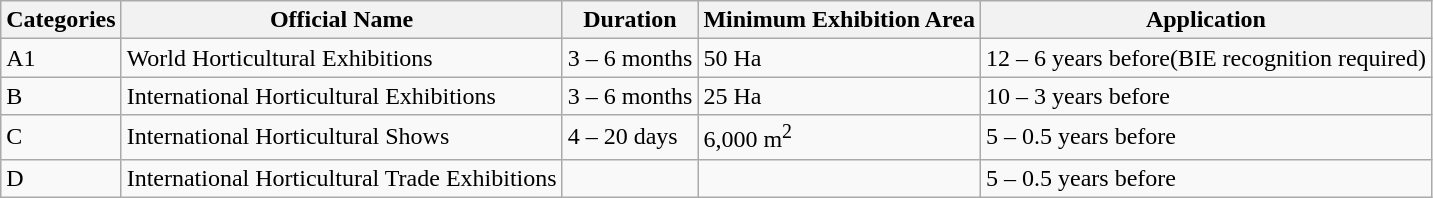<table class="wikitable">
<tr>
<th>Categories</th>
<th>Official Name</th>
<th>Duration</th>
<th>Minimum Exhibition Area</th>
<th>Application</th>
</tr>
<tr>
<td>A1</td>
<td>World Horticultural Exhibitions</td>
<td>3 – 6 months</td>
<td>50 Ha</td>
<td>12 – 6 years before(BIE recognition required)</td>
</tr>
<tr>
<td>B</td>
<td>International Horticultural Exhibitions</td>
<td>3 – 6 months</td>
<td>25 Ha</td>
<td>10 – 3 years before</td>
</tr>
<tr>
<td>C</td>
<td>International Horticultural Shows</td>
<td>4 – 20 days</td>
<td>6,000 m<sup>2</sup></td>
<td>5 – 0.5 years before</td>
</tr>
<tr>
<td>D</td>
<td>International Horticultural Trade Exhibitions</td>
<td></td>
<td></td>
<td>5 – 0.5 years before</td>
</tr>
</table>
